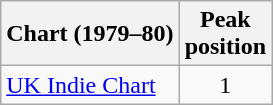<table class="wikitable sortable">
<tr>
<th>Chart (1979–80)</th>
<th style="text-align:center;">Peak<br>position</th>
</tr>
<tr>
<td align="left"><a href='#'>UK Indie Chart</a></td>
<td style="text-align:center;">1</td>
</tr>
</table>
